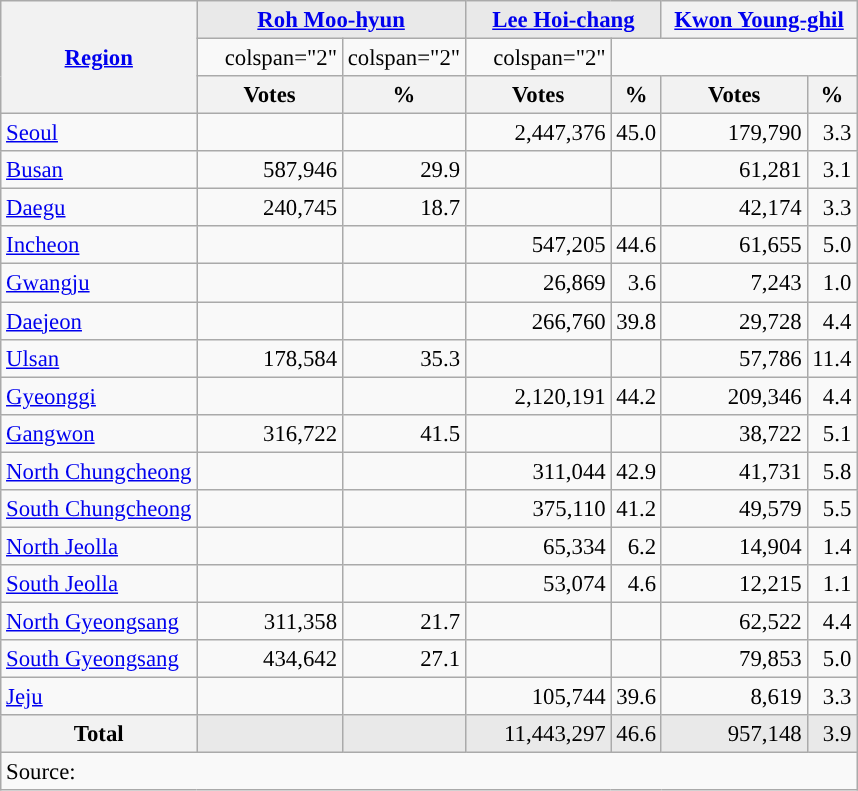<table class="wikitable" style="text-align:right; font-size:95%">
<tr>
<th rowspan="3"><a href='#'>Region</a></th>
<th colspan="2" align="center" style="background: #E9E9E9"><a href='#'>Roh Moo-hyun</a></th>
<th colspan="2" align="center" style="background: #E9E9E9"><a href='#'>Lee Hoi-chang</a></th>
<th colspan="2"><a href='#'>Kwon Young-ghil</a></th>
</tr>
<tr>
<td>colspan="2" </td>
<td>colspan="2" </td>
<td>colspan="2" </td>
</tr>
<tr>
<th width="90px">Votes</th>
<th width="25px">%</th>
<th width="90px">Votes</th>
<th width="25px">%</th>
<th width="90px">Votes</th>
<th width="25px">%</th>
</tr>
<tr>
<td align="left"><a href='#'>Seoul</a></td>
<td></td>
<td></td>
<td>2,447,376</td>
<td>45.0</td>
<td>179,790</td>
<td>3.3</td>
</tr>
<tr>
<td align="left"><a href='#'>Busan</a></td>
<td>587,946</td>
<td>29.9</td>
<td></td>
<td></td>
<td>61,281</td>
<td>3.1</td>
</tr>
<tr>
<td align="left"><a href='#'>Daegu</a></td>
<td>240,745</td>
<td>18.7</td>
<td></td>
<td></td>
<td>42,174</td>
<td>3.3</td>
</tr>
<tr>
<td align="left"><a href='#'>Incheon</a></td>
<td></td>
<td></td>
<td>547,205</td>
<td>44.6</td>
<td>61,655</td>
<td>5.0</td>
</tr>
<tr>
<td align="left"><a href='#'>Gwangju</a></td>
<td></td>
<td></td>
<td>26,869</td>
<td>3.6</td>
<td>7,243</td>
<td>1.0</td>
</tr>
<tr>
<td align="left"><a href='#'>Daejeon</a></td>
<td></td>
<td></td>
<td>266,760</td>
<td>39.8</td>
<td>29,728</td>
<td>4.4</td>
</tr>
<tr>
<td align="left"><a href='#'>Ulsan</a></td>
<td>178,584</td>
<td>35.3</td>
<td></td>
<td></td>
<td>57,786</td>
<td>11.4</td>
</tr>
<tr>
<td align="left"><a href='#'>Gyeonggi</a></td>
<td></td>
<td></td>
<td>2,120,191</td>
<td>44.2</td>
<td>209,346</td>
<td>4.4</td>
</tr>
<tr>
<td align="left"><a href='#'>Gangwon</a></td>
<td>316,722</td>
<td>41.5</td>
<td></td>
<td></td>
<td>38,722</td>
<td>5.1</td>
</tr>
<tr>
<td align="left"><a href='#'>North Chungcheong</a></td>
<td></td>
<td></td>
<td>311,044</td>
<td>42.9</td>
<td>41,731</td>
<td>5.8</td>
</tr>
<tr>
<td align="left"><a href='#'>South Chungcheong</a></td>
<td></td>
<td></td>
<td>375,110</td>
<td>41.2</td>
<td>49,579</td>
<td>5.5</td>
</tr>
<tr>
<td align="left"><a href='#'>North Jeolla</a></td>
<td></td>
<td></td>
<td>65,334</td>
<td>6.2</td>
<td>14,904</td>
<td>1.4</td>
</tr>
<tr>
<td align="left"><a href='#'>South Jeolla</a></td>
<td></td>
<td></td>
<td>53,074</td>
<td>4.6</td>
<td>12,215</td>
<td>1.1</td>
</tr>
<tr>
<td align="left"><a href='#'>North Gyeongsang</a></td>
<td>311,358</td>
<td>21.7</td>
<td></td>
<td></td>
<td>62,522</td>
<td>4.4</td>
</tr>
<tr>
<td align="left"><a href='#'>South Gyeongsang</a></td>
<td>434,642</td>
<td>27.1</td>
<td></td>
<td></td>
<td>79,853</td>
<td>5.0</td>
</tr>
<tr>
<td align="left"><a href='#'>Jeju</a></td>
<td></td>
<td></td>
<td>105,744</td>
<td>39.6</td>
<td>8,619</td>
<td>3.3</td>
</tr>
<tr style="background:#E9E9E9">
<th align="left"><strong>Total</strong></th>
<td></td>
<td></td>
<td>11,443,297</td>
<td>46.6</td>
<td>957,148</td>
<td>3.9</td>
</tr>
<tr>
<td colspan="7" align="left">Source: </td>
</tr>
</table>
